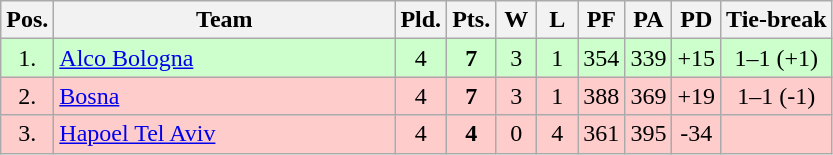<table class="wikitable" style="text-align:center">
<tr>
<th width=15>Pos.</th>
<th width=220>Team</th>
<th width=20>Pld.</th>
<th width=20>Pts.</th>
<th width=20>W</th>
<th width=20>L</th>
<th width=20>PF</th>
<th width=20>PA</th>
<th width=20>PD</th>
<th>Tie-break</th>
</tr>
<tr style="background: #ccffcc;">
<td>1.</td>
<td align=left> <a href='#'>Alco Bologna</a></td>
<td>4</td>
<td><strong>7</strong></td>
<td>3</td>
<td>1</td>
<td>354</td>
<td>339</td>
<td>+15</td>
<td>1–1 (+1)</td>
</tr>
<tr style="background: #ffcccc;">
<td>2.</td>
<td align=left> <a href='#'>Bosna</a></td>
<td>4</td>
<td><strong>7</strong></td>
<td>3</td>
<td>1</td>
<td>388</td>
<td>369</td>
<td>+19</td>
<td>1–1 (-1)</td>
</tr>
<tr style="background: #ffcccc;">
<td>3.</td>
<td align=left> <a href='#'>Hapoel Tel Aviv</a></td>
<td>4</td>
<td><strong>4</strong></td>
<td>0</td>
<td>4</td>
<td>361</td>
<td>395</td>
<td>-34</td>
<td></td>
</tr>
</table>
